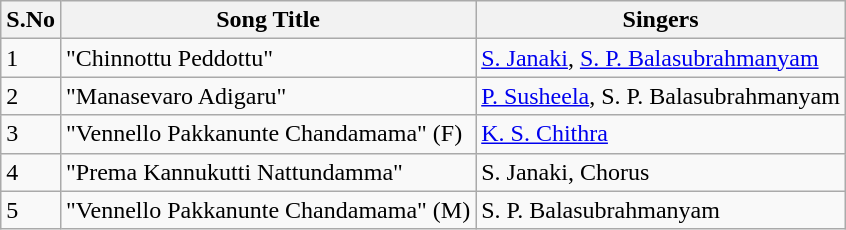<table class="wikitable">
<tr>
<th>S.No</th>
<th>Song Title</th>
<th>Singers</th>
</tr>
<tr>
<td>1</td>
<td>"Chinnottu Peddottu"</td>
<td><a href='#'>S. Janaki</a>, <a href='#'>S. P. Balasubrahmanyam</a></td>
</tr>
<tr>
<td>2</td>
<td>"Manasevaro Adigaru"</td>
<td><a href='#'>P. Susheela</a>, S. P. Balasubrahmanyam</td>
</tr>
<tr>
<td>3</td>
<td>"Vennello Pakkanunte Chandamama" (F)</td>
<td><a href='#'>K. S. Chithra</a></td>
</tr>
<tr>
<td>4</td>
<td>"Prema Kannukutti Nattundamma"</td>
<td>S. Janaki, Chorus</td>
</tr>
<tr>
<td>5</td>
<td>"Vennello Pakkanunte Chandamama" (M)</td>
<td>S. P. Balasubrahmanyam</td>
</tr>
</table>
